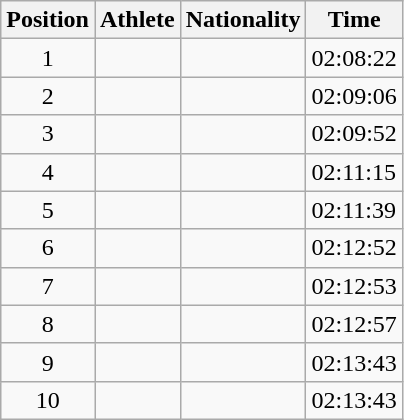<table class="wikitable sortable">
<tr>
<th scope="col">Position</th>
<th scope="col">Athlete</th>
<th scope="col">Nationality</th>
<th scope="col">Time</th>
</tr>
<tr>
<td align=center>1</td>
<td></td>
<td></td>
<td>02:08:22</td>
</tr>
<tr>
<td align=center>2</td>
<td></td>
<td></td>
<td>02:09:06</td>
</tr>
<tr>
<td align=center>3</td>
<td></td>
<td></td>
<td>02:09:52</td>
</tr>
<tr>
<td align=center>4</td>
<td></td>
<td></td>
<td>02:11:15</td>
</tr>
<tr>
<td align=center>5</td>
<td></td>
<td></td>
<td>02:11:39</td>
</tr>
<tr>
<td align=center>6</td>
<td></td>
<td></td>
<td>02:12:52</td>
</tr>
<tr>
<td align=center>7</td>
<td></td>
<td></td>
<td>02:12:53</td>
</tr>
<tr>
<td align=center>8</td>
<td></td>
<td></td>
<td>02:12:57</td>
</tr>
<tr>
<td align=center>9</td>
<td></td>
<td></td>
<td>02:13:43</td>
</tr>
<tr>
<td align=center>10</td>
<td></td>
<td></td>
<td>02:13:43</td>
</tr>
</table>
